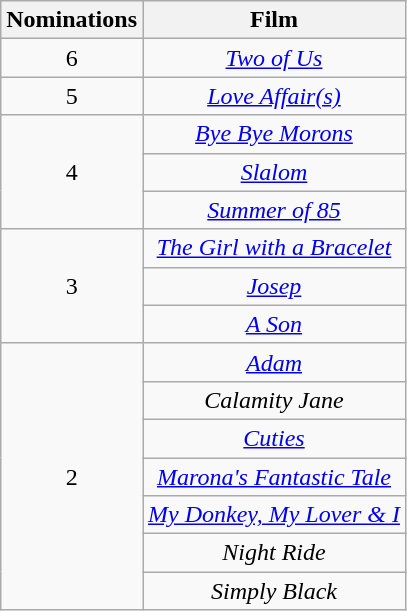<table class="wikitable plainrowheaders" style="text-align:center;">
<tr>
<th scope="col" style="width:55px;">Nominations</th>
<th scope="col" style="text-align:center;">Film</th>
</tr>
<tr>
<td>6</td>
<td><em><a href='#'>Two of Us</a></em></td>
</tr>
<tr>
<td>5</td>
<td><em><a href='#'>Love Affair(s)</a></em></td>
</tr>
<tr>
<td rowspan="3">4</td>
<td><em><a href='#'>Bye Bye Morons</a></em></td>
</tr>
<tr>
<td><em><a href='#'>Slalom</a></em></td>
</tr>
<tr>
<td><em><a href='#'>Summer of 85</a></em></td>
</tr>
<tr>
<td rowspan="3">3</td>
<td><em><a href='#'>The Girl with a Bracelet</a></em></td>
</tr>
<tr>
<td><em><a href='#'>Josep</a></em></td>
</tr>
<tr>
<td><em><a href='#'>A Son</a></em></td>
</tr>
<tr>
<td rowspan="7">2</td>
<td><em><a href='#'>Adam</a></em></td>
</tr>
<tr>
<td><em>Calamity Jane</em></td>
</tr>
<tr>
<td><em><a href='#'>Cuties</a></em></td>
</tr>
<tr>
<td><em><a href='#'>Marona's Fantastic Tale</a></em></td>
</tr>
<tr>
<td><em><a href='#'>My Donkey, My Lover & I</a></em></td>
</tr>
<tr>
<td><em>Night Ride</em></td>
</tr>
<tr>
<td><em>Simply Black</em></td>
</tr>
</table>
